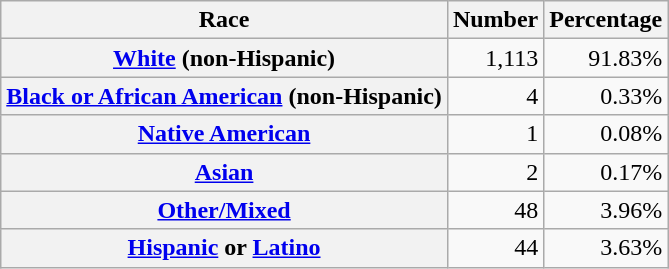<table class="wikitable" style="text-align:right">
<tr>
<th scope="col">Race</th>
<th scope="col">Number</th>
<th scope="col">Percentage</th>
</tr>
<tr>
<th scope="row"><a href='#'>White</a> (non-Hispanic)</th>
<td>1,113</td>
<td>91.83%</td>
</tr>
<tr>
<th scope="row"><a href='#'>Black or African American</a> (non-Hispanic)</th>
<td>4</td>
<td>0.33%</td>
</tr>
<tr>
<th scope="row"><a href='#'>Native American</a></th>
<td>1</td>
<td>0.08%</td>
</tr>
<tr>
<th scope="row"><a href='#'>Asian</a></th>
<td>2</td>
<td>0.17%</td>
</tr>
<tr>
<th scope="row"><a href='#'>Other/Mixed</a></th>
<td>48</td>
<td>3.96%</td>
</tr>
<tr>
<th scope="row"><a href='#'>Hispanic</a> or <a href='#'>Latino</a></th>
<td>44</td>
<td>3.63%</td>
</tr>
</table>
